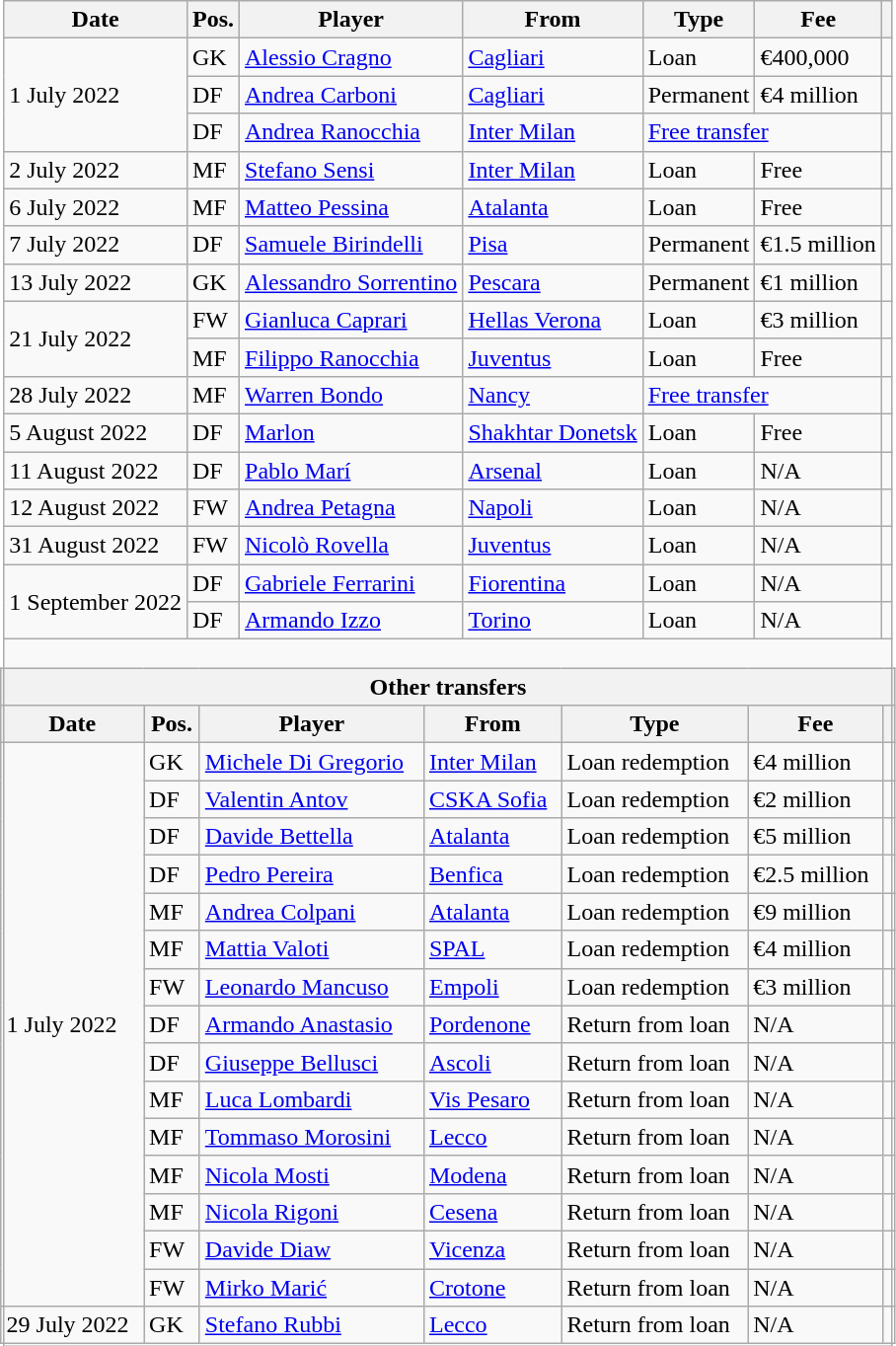<table class="wikitable">
<tr>
<th>Date</th>
<th>Pos.</th>
<th>Player</th>
<th>From</th>
<th>Type</th>
<th>Fee</th>
<th></th>
</tr>
<tr>
<td rowspan="3">1 July 2022</td>
<td>GK</td>
<td> <a href='#'>Alessio Cragno</a></td>
<td><a href='#'>Cagliari</a></td>
<td>Loan</td>
<td>€400,000</td>
<td></td>
</tr>
<tr>
<td>DF</td>
<td> <a href='#'>Andrea Carboni</a></td>
<td><a href='#'>Cagliari</a></td>
<td>Permanent</td>
<td>€4 million</td>
<td></td>
</tr>
<tr>
<td>DF</td>
<td> <a href='#'>Andrea Ranocchia</a></td>
<td><a href='#'>Inter Milan</a></td>
<td colspan="2"><a href='#'>Free transfer</a></td>
<td></td>
</tr>
<tr>
<td>2 July 2022</td>
<td>MF</td>
<td> <a href='#'>Stefano Sensi</a></td>
<td><a href='#'>Inter Milan</a></td>
<td>Loan</td>
<td>Free</td>
<td></td>
</tr>
<tr>
<td>6 July 2022</td>
<td>MF</td>
<td> <a href='#'>Matteo Pessina</a></td>
<td><a href='#'>Atalanta</a></td>
<td>Loan</td>
<td>Free</td>
<td></td>
</tr>
<tr>
<td>7 July 2022</td>
<td>DF</td>
<td> <a href='#'>Samuele Birindelli</a></td>
<td><a href='#'>Pisa</a></td>
<td>Permanent</td>
<td>€1.5 million</td>
<td></td>
</tr>
<tr>
<td>13 July 2022</td>
<td>GK</td>
<td> <a href='#'>Alessandro Sorrentino</a></td>
<td><a href='#'>Pescara</a></td>
<td>Permanent</td>
<td>€1 million</td>
<td></td>
</tr>
<tr>
<td rowspan="2">21 July 2022</td>
<td>FW</td>
<td> <a href='#'>Gianluca Caprari</a></td>
<td><a href='#'>Hellas Verona</a></td>
<td>Loan</td>
<td>€3 million</td>
<td></td>
</tr>
<tr>
<td>MF</td>
<td> <a href='#'>Filippo Ranocchia</a></td>
<td><a href='#'>Juventus</a></td>
<td>Loan</td>
<td>Free</td>
<td></td>
</tr>
<tr>
<td>28 July 2022</td>
<td>MF</td>
<td> <a href='#'>Warren Bondo</a></td>
<td> <a href='#'>Nancy</a></td>
<td colspan="2"><a href='#'>Free transfer</a></td>
<td></td>
</tr>
<tr>
<td>5 August 2022</td>
<td>DF</td>
<td> <a href='#'>Marlon</a></td>
<td> <a href='#'>Shakhtar Donetsk</a></td>
<td>Loan</td>
<td>Free</td>
<td></td>
</tr>
<tr>
<td>11 August 2022</td>
<td>DF</td>
<td> <a href='#'>Pablo Marí</a></td>
<td> <a href='#'>Arsenal</a></td>
<td>Loan</td>
<td>N/A</td>
<td></td>
</tr>
<tr>
<td>12 August 2022</td>
<td>FW</td>
<td> <a href='#'>Andrea Petagna</a></td>
<td><a href='#'>Napoli</a></td>
<td>Loan</td>
<td>N/A</td>
<td></td>
</tr>
<tr>
<td>31 August 2022</td>
<td>FW</td>
<td> <a href='#'>Nicolò Rovella</a></td>
<td><a href='#'>Juventus</a></td>
<td>Loan</td>
<td>N/A</td>
<td></td>
</tr>
<tr>
<td rowspan="2">1 September 2022</td>
<td>DF</td>
<td> <a href='#'>Gabriele Ferrarini</a></td>
<td><a href='#'>Fiorentina</a></td>
<td>Loan</td>
<td>N/A</td>
<td></td>
</tr>
<tr>
<td>DF</td>
<td> <a href='#'>Armando Izzo</a></td>
<td><a href='#'>Torino</a></td>
<td>Loan</td>
<td>N/A</td>
<td></td>
</tr>
<tr>
<td colspan="7"><br><table class="wikitable collapsible collapsed" width="102%" style="margin-bottom:-3px; margin-top:-3px; margin-left:-6px">
<tr>
<th colspan="7">Other transfers</th>
</tr>
<tr>
<th>Date</th>
<th>Pos.</th>
<th>Player</th>
<th>From</th>
<th>Type</th>
<th>Fee</th>
<th></th>
</tr>
<tr>
<td rowspan="15">1 July 2022</td>
<td>GK</td>
<td> <a href='#'>Michele Di Gregorio</a></td>
<td><a href='#'>Inter Milan</a></td>
<td>Loan redemption</td>
<td>€4 million</td>
<td></td>
</tr>
<tr>
<td>DF</td>
<td> <a href='#'>Valentin Antov</a></td>
<td> <a href='#'>CSKA Sofia</a></td>
<td>Loan redemption</td>
<td>€2 million</td>
<td></td>
</tr>
<tr>
<td>DF</td>
<td> <a href='#'>Davide Bettella</a></td>
<td><a href='#'>Atalanta</a></td>
<td>Loan redemption</td>
<td>€5 million</td>
<td></td>
</tr>
<tr>
<td>DF</td>
<td> <a href='#'>Pedro Pereira</a></td>
<td> <a href='#'>Benfica</a></td>
<td>Loan redemption</td>
<td>€2.5 million</td>
<td></td>
</tr>
<tr>
<td>MF</td>
<td> <a href='#'>Andrea Colpani</a></td>
<td><a href='#'>Atalanta</a></td>
<td>Loan redemption</td>
<td>€9 million</td>
<td></td>
</tr>
<tr>
<td>MF</td>
<td> <a href='#'>Mattia Valoti</a></td>
<td><a href='#'>SPAL</a></td>
<td>Loan redemption</td>
<td>€4 million</td>
<td></td>
</tr>
<tr>
<td>FW</td>
<td> <a href='#'>Leonardo Mancuso</a></td>
<td><a href='#'>Empoli</a></td>
<td>Loan redemption</td>
<td>€3 million</td>
<td></td>
</tr>
<tr>
<td>DF</td>
<td> <a href='#'>Armando Anastasio</a></td>
<td><a href='#'>Pordenone</a></td>
<td>Return from loan</td>
<td>N/A</td>
<td></td>
</tr>
<tr>
<td>DF</td>
<td> <a href='#'>Giuseppe Bellusci</a></td>
<td><a href='#'>Ascoli</a></td>
<td>Return from loan</td>
<td>N/A</td>
<td></td>
</tr>
<tr>
<td>MF</td>
<td> <a href='#'>Luca Lombardi</a></td>
<td><a href='#'>Vis Pesaro</a></td>
<td>Return from loan</td>
<td>N/A</td>
<td></td>
</tr>
<tr>
<td>MF</td>
<td> <a href='#'>Tommaso Morosini</a></td>
<td><a href='#'>Lecco</a></td>
<td>Return from loan</td>
<td>N/A</td>
<td></td>
</tr>
<tr>
<td>MF</td>
<td> <a href='#'>Nicola Mosti</a></td>
<td><a href='#'>Modena</a></td>
<td>Return from loan</td>
<td>N/A</td>
<td></td>
</tr>
<tr>
<td>MF</td>
<td> <a href='#'>Nicola Rigoni</a></td>
<td><a href='#'>Cesena</a></td>
<td>Return from loan</td>
<td>N/A</td>
<td></td>
</tr>
<tr>
<td>FW</td>
<td> <a href='#'>Davide Diaw</a></td>
<td><a href='#'>Vicenza</a></td>
<td>Return from loan</td>
<td>N/A</td>
<td></td>
</tr>
<tr>
<td>FW</td>
<td> <a href='#'>Mirko Marić</a></td>
<td><a href='#'>Crotone</a></td>
<td>Return from loan</td>
<td>N/A</td>
<td></td>
</tr>
<tr>
<td>29 July 2022</td>
<td>GK</td>
<td> <a href='#'>Stefano Rubbi</a></td>
<td><a href='#'>Lecco</a></td>
<td>Return from loan</td>
<td>N/A</td>
<td></td>
</tr>
</table>
</td>
</tr>
</table>
